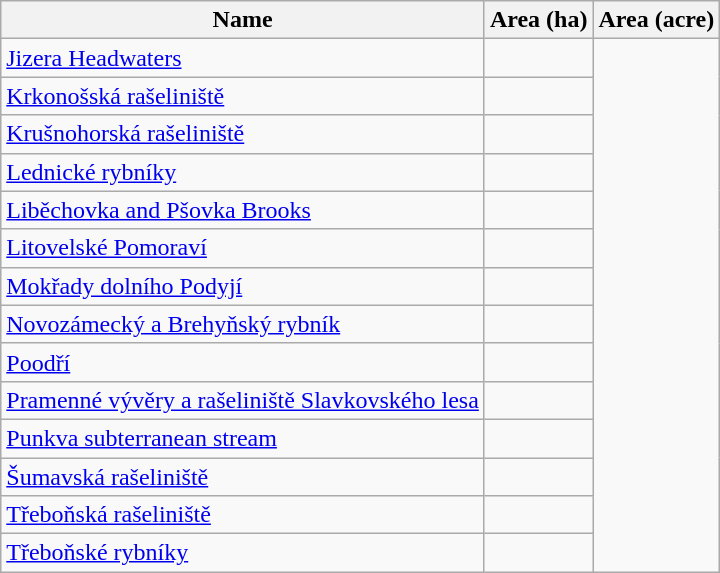<table class="wikitable">
<tr>
<th scope="col" align=left>Name</th>
<th scope="col">Area (ha)</th>
<th scope="col">Area (acre)</th>
</tr>
<tr ---->
<td><a href='#'>Jizera Headwaters</a></td>
<td></td>
</tr>
<tr ---->
<td><a href='#'>Krkonošská rašeliniště</a></td>
<td></td>
</tr>
<tr ---->
<td><a href='#'>Krušnohorská rašeliniště</a></td>
<td></td>
</tr>
<tr ---->
<td><a href='#'>Lednické rybníky</a></td>
<td></td>
</tr>
<tr ---->
<td><a href='#'>Liběchovka and Pšovka Brooks</a></td>
<td></td>
</tr>
<tr ---->
<td><a href='#'>Litovelské Pomoraví</a></td>
<td></td>
</tr>
<tr ---->
<td><a href='#'>Mokřady dolního Podyjí</a></td>
<td></td>
</tr>
<tr ---->
<td><a href='#'>Novozámecký a Brehyňský rybník</a></td>
<td></td>
</tr>
<tr ---->
<td><a href='#'>Poodří</a></td>
<td></td>
</tr>
<tr ---->
<td><a href='#'>Pramenné vývěry a rašeliniště Slavkovského lesa </a></td>
<td></td>
</tr>
<tr ---->
<td><a href='#'>Punkva subterranean stream</a></td>
<td></td>
</tr>
<tr ---->
<td><a href='#'>Šumavská rašeliniště</a></td>
<td></td>
</tr>
<tr ---->
<td><a href='#'>Třeboňská rašeliniště</a></td>
<td></td>
</tr>
<tr ---->
<td><a href='#'>Třeboňské rybníky</a></td>
<td></td>
</tr>
</table>
